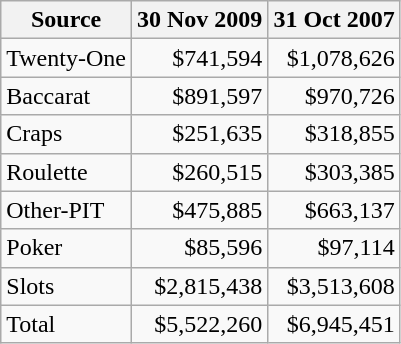<table class="wikitable sortable">
<tr>
<th>Source</th>
<th>30 Nov 2009</th>
<th>31 Oct 2007</th>
</tr>
<tr>
<td>Twenty-One</td>
<td align="right">$741,594</td>
<td align="right">$1,078,626</td>
</tr>
<tr>
<td>Baccarat</td>
<td align="right">$891,597</td>
<td align="right">$970,726</td>
</tr>
<tr>
<td>Craps</td>
<td align="right">$251,635</td>
<td align="right">$318,855</td>
</tr>
<tr>
<td>Roulette</td>
<td align="right">$260,515</td>
<td align="right">$303,385</td>
</tr>
<tr>
<td>Other-PIT</td>
<td align="right">$475,885</td>
<td align="right">$663,137</td>
</tr>
<tr>
<td>Poker</td>
<td align="right">$85,596</td>
<td align="right">$97,114</td>
</tr>
<tr>
<td>Slots</td>
<td align="right">$2,815,438</td>
<td align="right">$3,513,608</td>
</tr>
<tr>
<td>Total</td>
<td align="right">$5,522,260</td>
<td align="right">$6,945,451</td>
</tr>
</table>
